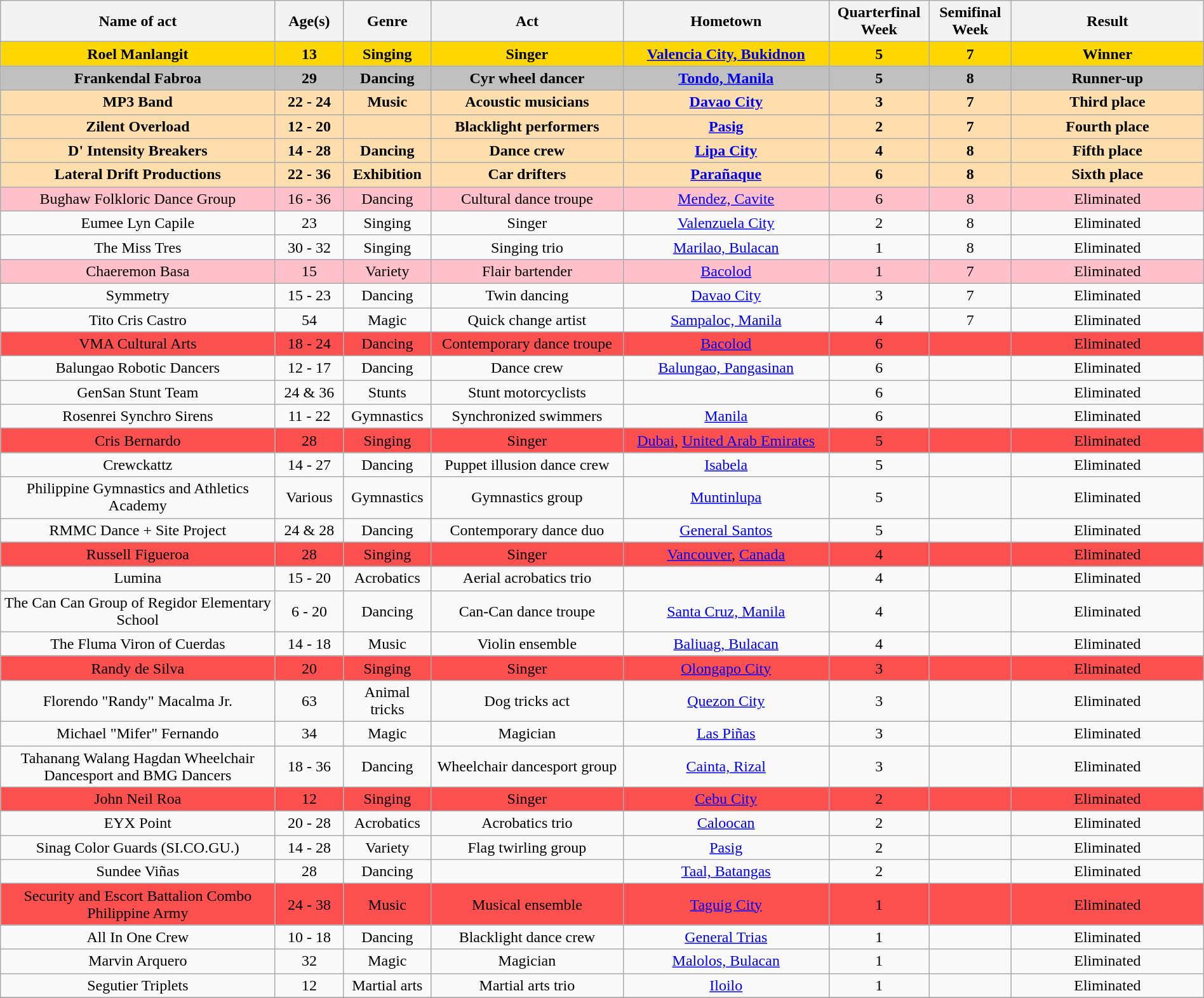<table class="wikitable sortable" style="width:100%; text-align:center;">
<tr>
<th style="width:20%;">Name of act</th>
<th data-sort-type="number" style="width:05%">Age(s)</th>
<th style="width:05%">Genre</th>
<th style="width:14%">Act</th>
<th style="width:15%">Hometown</th>
<th style="width:06%">Quarterfinal Week</th>
<th style="width:06%">Semifinal Week</th>
<th style="width:14%">Result</th>
</tr>
<tr bgcolor=gold>
<td><strong>Roel Manlangit</strong></td>
<td><strong>13</strong></td>
<td><strong>Singing</strong></td>
<td><strong>Singer</strong></td>
<td><strong><a href='#'>Valencia City, Bukidnon</a></strong></td>
<td><strong>5</strong></td>
<td><strong>7</strong></td>
<td><strong>Winner</strong></td>
</tr>
<tr bgcolor=silver>
<td><strong>Frankendal Fabroa</strong></td>
<td><strong>29</strong></td>
<td><strong>Dancing</strong></td>
<td><strong>Cyr wheel dancer</strong></td>
<td><strong><a href='#'>Tondo, Manila</a></strong></td>
<td><strong>5</strong></td>
<td><strong>8</strong></td>
<td><strong>Runner-up</strong></td>
</tr>
<tr bgcolor=Navajowhite>
<td><strong>MP3 Band</strong></td>
<td><strong>22 - 24</strong></td>
<td><strong>Music</strong></td>
<td><strong>Acoustic musicians</strong></td>
<td><strong><a href='#'>Davao City</a></strong></td>
<td><strong>3</strong></td>
<td><strong>7</strong></td>
<td><strong>Third place</strong></td>
</tr>
<tr bgcolor=Navajowhite>
<td><strong>Zilent Overload</strong></td>
<td><strong>12 - 20</strong></td>
<td><strong></strong></td>
<td><strong>Blacklight performers</strong></td>
<td><strong><a href='#'>Pasig</a></strong></td>
<td><strong>2</strong></td>
<td><strong>7</strong></td>
<td><strong>Fourth place</strong></td>
</tr>
<tr bgcolor=Navajowhite>
<td><strong>D' Intensity Breakers</strong></td>
<td><strong>14 - 28</strong></td>
<td><strong>Dancing</strong></td>
<td><strong>Dance crew</strong></td>
<td><strong><a href='#'>Lipa City</a></strong></td>
<td><strong>4</strong></td>
<td><strong>8</strong></td>
<td><strong>Fifth place</strong></td>
</tr>
<tr bgcolor=Navajowhite>
<td><strong>Lateral Drift Productions</strong></td>
<td><strong>22 - 36</strong></td>
<td><strong>Exhibition</strong></td>
<td><strong>Car drifters</strong></td>
<td><strong><a href='#'>Parañaque</a></strong></td>
<td><strong>6</strong></td>
<td><strong>8</strong></td>
<td><strong>Sixth place</strong></td>
</tr>
<tr bgcolor=pink>
<td>Bughaw Folkloric Dance Group</td>
<td>16 - 36</td>
<td>Dancing</td>
<td>Cultural dance troupe</td>
<td><a href='#'>Mendez, Cavite</a></td>
<td>6</td>
<td>8</td>
<td>Eliminated</td>
</tr>
<tr>
<td>Eumee Lyn Capile</td>
<td>23</td>
<td>Singing</td>
<td>Singer</td>
<td><a href='#'>Valenzuela City</a></td>
<td>2</td>
<td>8</td>
<td>Eliminated</td>
</tr>
<tr>
<td>The Miss Tres</td>
<td>30 - 32</td>
<td>Singing</td>
<td>Singing trio</td>
<td><a href='#'>Marilao, Bulacan</a></td>
<td>1</td>
<td>8</td>
<td>Eliminated</td>
</tr>
<tr bgcolor=pink>
<td>Chaeremon Basa</td>
<td>15</td>
<td>Variety</td>
<td>Flair bartender</td>
<td><a href='#'>Bacolod</a></td>
<td>1</td>
<td>7</td>
<td>Eliminated</td>
</tr>
<tr>
<td>Symmetry</td>
<td>15 - 23</td>
<td>Dancing</td>
<td>Twin dancing</td>
<td><a href='#'>Davao City</a></td>
<td>3</td>
<td>7</td>
<td>Eliminated</td>
</tr>
<tr>
<td>Tito Cris Castro</td>
<td>54</td>
<td>Magic</td>
<td>Quick change artist</td>
<td><a href='#'>Sampaloc, Manila</a></td>
<td>4</td>
<td>7</td>
<td>Eliminated</td>
</tr>
<tr bgcolor="#ff5050">
<td>VMA Cultural Arts</td>
<td>18 - 24</td>
<td>Dancing</td>
<td>Contemporary dance troupe</td>
<td><a href='#'>Bacolod</a></td>
<td>6</td>
<td></td>
<td>Eliminated</td>
</tr>
<tr>
<td>Balungao Robotic Dancers</td>
<td>12 - 17</td>
<td>Dancing</td>
<td>Dance crew</td>
<td><a href='#'>Balungao, Pangasinan</a></td>
<td>6</td>
<td></td>
<td>Eliminated</td>
</tr>
<tr>
<td>GenSan Stunt Team</td>
<td>24 & 36</td>
<td>Stunts</td>
<td>Stunt motorcyclists</td>
<td></td>
<td>6</td>
<td></td>
<td>Eliminated</td>
</tr>
<tr>
<td>Rosenrei Synchro Sirens</td>
<td>11 - 22</td>
<td>Gymnastics</td>
<td>Synchronized swimmers</td>
<td><a href='#'>Manila</a></td>
<td>6</td>
<td></td>
<td>Eliminated</td>
</tr>
<tr bgcolor="#ff5050">
<td>Cris Bernardo</td>
<td>28</td>
<td>Singing</td>
<td>Singer</td>
<td><a href='#'>Dubai</a>, <a href='#'>United Arab Emirates</a></td>
<td>5</td>
<td></td>
<td>Eliminated</td>
</tr>
<tr>
<td>Crewckattz</td>
<td>14 - 27</td>
<td>Dancing</td>
<td>Puppet illusion dance crew</td>
<td><a href='#'>Isabela</a></td>
<td>5</td>
<td></td>
<td>Eliminated</td>
</tr>
<tr>
<td>Philippine Gymnastics and Athletics Academy</td>
<td>Various</td>
<td>Gymnastics</td>
<td>Gymnastics group</td>
<td><a href='#'>Muntinlupa</a></td>
<td>5</td>
<td></td>
<td>Eliminated</td>
</tr>
<tr>
<td>RMMC Dance + Site Project</td>
<td>24 & 28</td>
<td>Dancing</td>
<td>Contemporary dance duo</td>
<td><a href='#'>General Santos</a></td>
<td>5</td>
<td></td>
<td>Eliminated</td>
</tr>
<tr bgcolor="#ff5050">
<td>Russell Figueroa</td>
<td>28</td>
<td>Singing</td>
<td>Singer</td>
<td><a href='#'>Vancouver</a>, <a href='#'>Canada</a></td>
<td>4</td>
<td></td>
<td>Eliminated</td>
</tr>
<tr>
<td>Lumina</td>
<td>15 - 20</td>
<td>Acrobatics</td>
<td>Aerial acrobatics trio</td>
<td></td>
<td>4</td>
<td></td>
<td>Eliminated</td>
</tr>
<tr>
<td>The Can Can Group of Regidor Elementary School</td>
<td>6 - 20</td>
<td>Dancing</td>
<td>Can-Can dance troupe</td>
<td><a href='#'>Santa Cruz, Manila</a></td>
<td>4</td>
<td></td>
<td>Eliminated</td>
</tr>
<tr>
<td>The Fluma Viron of Cuerdas</td>
<td>14 - 18</td>
<td>Music</td>
<td>Violin ensemble</td>
<td><a href='#'>Baliuag, Bulacan</a></td>
<td>4</td>
<td></td>
<td>Eliminated</td>
</tr>
<tr bgcolor="#ff5050">
<td>Randy de Silva</td>
<td>20</td>
<td>Singing</td>
<td>Singer</td>
<td><a href='#'>Olongapo City</a></td>
<td>3</td>
<td></td>
<td>Eliminated</td>
</tr>
<tr>
<td>Florendo "Randy" Macalma Jr.</td>
<td>63</td>
<td>Animal tricks</td>
<td>Dog tricks act</td>
<td><a href='#'>Quezon City</a></td>
<td>3</td>
<td></td>
<td>Eliminated</td>
</tr>
<tr>
<td>Michael "Mifer" Fernando</td>
<td>34</td>
<td>Magic</td>
<td>Magician</td>
<td><a href='#'>Las Piñas</a></td>
<td>3</td>
<td></td>
<td>Eliminated</td>
</tr>
<tr>
<td>Tahanang Walang Hagdan Wheelchair Dancesport and BMG Dancers</td>
<td>18 - 36</td>
<td>Dancing</td>
<td>Wheelchair dancesport group</td>
<td><a href='#'>Cainta, Rizal</a></td>
<td>3</td>
<td></td>
<td>Eliminated</td>
</tr>
<tr bgcolor="#ff5050">
<td>John Neil Roa</td>
<td>12</td>
<td>Singing</td>
<td>Singer</td>
<td><a href='#'>Cebu City</a></td>
<td>2</td>
<td></td>
<td>Eliminated</td>
</tr>
<tr>
<td>EYX Point</td>
<td>20 - 28</td>
<td>Acrobatics</td>
<td>Acrobatics trio</td>
<td><a href='#'>Caloocan</a></td>
<td>2</td>
<td></td>
<td>Eliminated</td>
</tr>
<tr>
<td>Sinag Color Guards (SI.CO.GU.)</td>
<td>14 - 28</td>
<td>Variety</td>
<td>Flag twirling group</td>
<td><a href='#'>Pasig</a></td>
<td>2</td>
<td></td>
<td>Eliminated</td>
</tr>
<tr>
<td>Sundee Viñas</td>
<td>28</td>
<td>Dancing</td>
<td></td>
<td><a href='#'>Taal, Batangas</a></td>
<td>2</td>
<td></td>
<td>Eliminated</td>
</tr>
<tr bgcolor="#ff5050">
<td>Security and Escort Battalion Combo Philippine Army</td>
<td>24 - 38</td>
<td>Music</td>
<td>Musical ensemble</td>
<td><a href='#'>Taguig City</a></td>
<td>1</td>
<td></td>
<td>Eliminated</td>
</tr>
<tr>
<td>All In One Crew</td>
<td>10 - 18</td>
<td>Dancing</td>
<td>Blacklight dance crew</td>
<td><a href='#'>General Trias</a></td>
<td>1</td>
<td></td>
<td>Eliminated</td>
</tr>
<tr>
<td>Marvin Arquero</td>
<td>32</td>
<td>Magic</td>
<td>Magician</td>
<td><a href='#'>Malolos, Bulacan</a></td>
<td>1</td>
<td></td>
<td>Eliminated</td>
</tr>
<tr>
<td>Segutier Triplets</td>
<td>12</td>
<td>Martial arts</td>
<td>Martial arts trio</td>
<td><a href='#'>Iloilo</a></td>
<td>1</td>
<td></td>
<td>Eliminated</td>
</tr>
<tr>
</tr>
</table>
